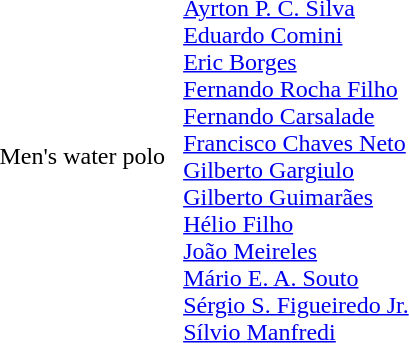<table>
<tr>
<td>Men's water polo</td>
<td></td>
<td></td>
<td><br><a href='#'>Ayrton P. C. Silva</a><br><a href='#'>Eduardo Comini</a><br><a href='#'>Eric Borges</a><br><a href='#'>Fernando Rocha Filho</a><br><a href='#'>Fernando Carsalade</a><br><a href='#'>Francisco Chaves Neto</a><br><a href='#'>Gilberto Gargiulo</a><br><a href='#'>Gilberto Guimarães</a><br><a href='#'>Hélio Filho</a><br><a href='#'>João Meireles</a><br><a href='#'>Mário E. A. Souto</a><br><a href='#'>Sérgio S. Figueiredo Jr.</a><br><a href='#'>Sílvio Manfredi</a></td>
</tr>
</table>
